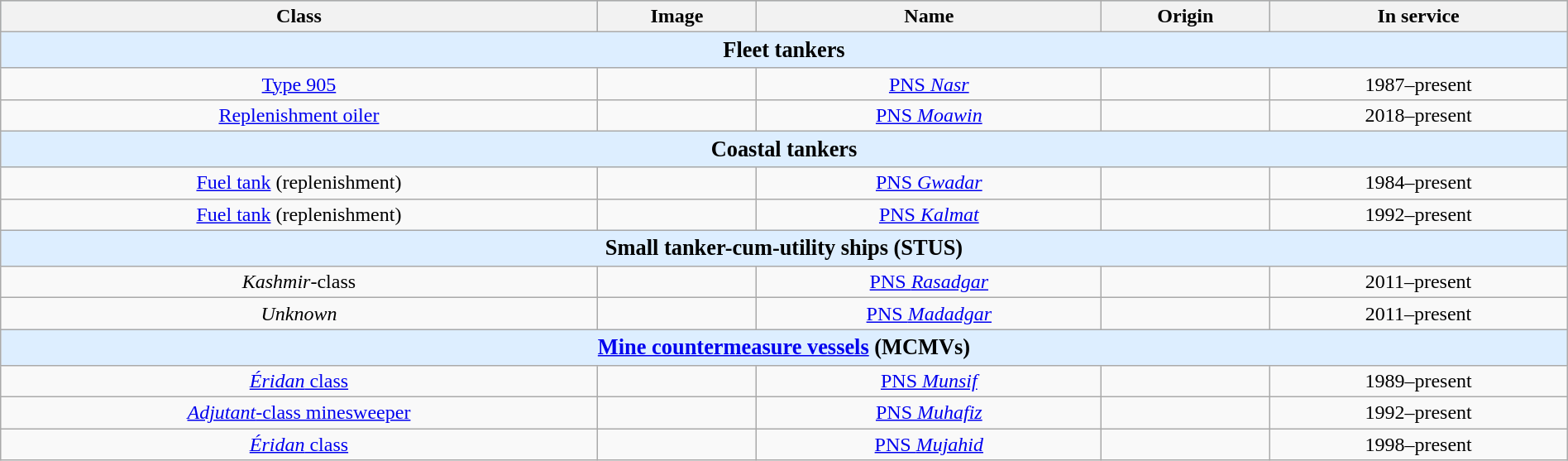<table class="wikitable" style="width:100%; text-align:center; border-collapse:collapse;">
<tr style="background:#aabccc; font-weight:bold;">
<th>Class</th>
<th>Image</th>
<th>Name</th>
<th>Origin</th>
<th>In service</th>
</tr>
<tr>
<th colspan="5" style="background:#ddeeff; font-size:110%;">Fleet tankers</th>
</tr>
<tr>
<td><a href='#'>Type 905</a></td>
<td></td>
<td><a href='#'>PNS <em>Nasr</em></a></td>
<td></td>
<td>1987–present</td>
</tr>
<tr>
<td><a href='#'>Replenishment oiler</a></td>
<td></td>
<td><a href='#'>PNS <em>Moawin</em></a></td>
<td></td>
<td>2018–present</td>
</tr>
<tr>
<th colspan="5" style="background:#ddeeff; font-size:110%;">Coastal tankers</th>
</tr>
<tr>
<td><a href='#'>Fuel tank</a> (replenishment)</td>
<td></td>
<td><a href='#'>PNS <em>Gwadar</em></a></td>
<td></td>
<td>1984–present</td>
</tr>
<tr>
<td><a href='#'>Fuel tank</a> (replenishment)</td>
<td></td>
<td><a href='#'>PNS <em>Kalmat</em></a></td>
<td></td>
<td>1992–present</td>
</tr>
<tr>
<th colspan="5" style="background:#ddeeff; font-size:110%;">Small tanker-cum-utility ships (STUS)</th>
</tr>
<tr>
<td><em>Kashmir</em>-class</td>
<td></td>
<td><a href='#'>PNS <em>Rasadgar</em></a></td>
<td></td>
<td>2011–present</td>
</tr>
<tr>
<td><em>Unknown</em></td>
<td></td>
<td><a href='#'>PNS <em>Madadgar</em></a></td>
<td></td>
<td>2011–present</td>
</tr>
<tr>
<th colspan="5" style="background:#ddeeff; font-size:110%;"><a href='#'>Mine countermeasure vessels</a> (MCMVs)</th>
</tr>
<tr>
<td><a href='#'><em>Éridan</em> class</a></td>
<td></td>
<td><a href='#'>PNS <em>Munsif</em></a></td>
<td></td>
<td>1989–present</td>
</tr>
<tr>
<td><a href='#'><em>Adjutant</em>-class minesweeper</a></td>
<td></td>
<td><a href='#'>PNS <em>Muhafiz</em></a></td>
<td></td>
<td>1992–present</td>
</tr>
<tr>
<td><a href='#'><em>Éridan</em> class</a></td>
<td></td>
<td><a href='#'>PNS <em>Mujahid</em></a></td>
<td></td>
<td>1998–present</td>
</tr>
</table>
